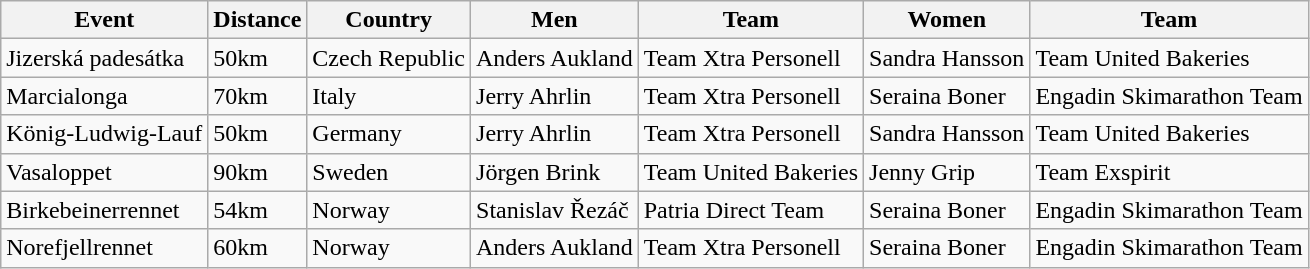<table class="wikitable">
<tr>
<th>Event</th>
<th>Distance</th>
<th>Country</th>
<th>Men</th>
<th>Team</th>
<th>Women</th>
<th>Team</th>
</tr>
<tr>
<td>Jizerská padesátka</td>
<td>50km</td>
<td> Czech Republic</td>
<td> Anders Aukland</td>
<td>Team Xtra Personell</td>
<td> Sandra Hansson</td>
<td>Team United Bakeries</td>
</tr>
<tr>
<td>Marcialonga</td>
<td>70km</td>
<td> Italy</td>
<td> Jerry Ahrlin</td>
<td>Team Xtra Personell</td>
<td> Seraina Boner</td>
<td>Engadin Skimarathon Team</td>
</tr>
<tr>
<td>König-Ludwig-Lauf</td>
<td>50km</td>
<td> Germany</td>
<td> Jerry Ahrlin</td>
<td>Team Xtra Personell</td>
<td> Sandra Hansson</td>
<td>Team United Bakeries</td>
</tr>
<tr>
<td>Vasaloppet</td>
<td>90km</td>
<td> Sweden</td>
<td> Jörgen Brink</td>
<td>Team United Bakeries</td>
<td> Jenny Grip</td>
<td>Team Exspirit</td>
</tr>
<tr>
<td>Birkebeinerrennet</td>
<td>54km</td>
<td> Norway</td>
<td> Stanislav Řezáč</td>
<td>Patria Direct Team</td>
<td> Seraina Boner</td>
<td>Engadin Skimarathon Team</td>
</tr>
<tr>
<td>Norefjellrennet</td>
<td>60km</td>
<td> Norway</td>
<td> Anders Aukland</td>
<td>Team Xtra Personell</td>
<td> Seraina Boner</td>
<td>Engadin Skimarathon Team</td>
</tr>
</table>
